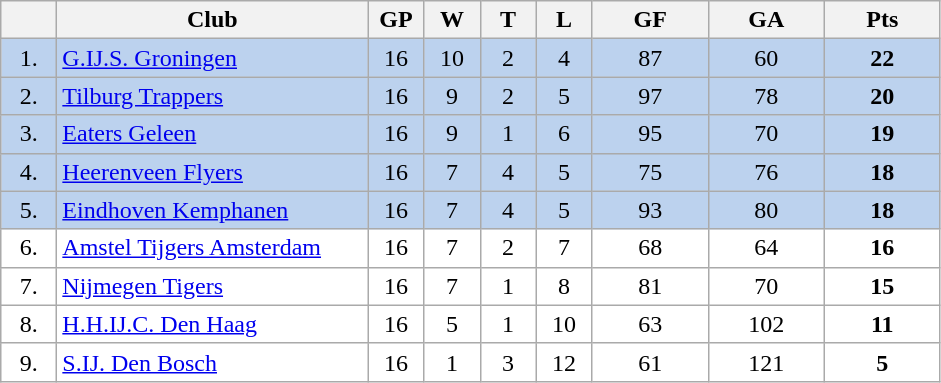<table class="wikitable">
<tr>
<th width="30"></th>
<th width="200">Club</th>
<th width="30">GP</th>
<th width="30">W</th>
<th width="30">T</th>
<th width="30">L</th>
<th width="70">GF</th>
<th width="70">GA</th>
<th width="70">Pts</th>
</tr>
<tr bgcolor="#BCD2EE" align="center">
<td>1.</td>
<td align="left"><a href='#'>G.IJ.S. Groningen</a></td>
<td>16</td>
<td>10</td>
<td>2</td>
<td>4</td>
<td>87</td>
<td>60</td>
<td><strong>22</strong></td>
</tr>
<tr bgcolor="#BCD2EE" align="center">
<td>2.</td>
<td align="left"><a href='#'>Tilburg Trappers</a></td>
<td>16</td>
<td>9</td>
<td>2</td>
<td>5</td>
<td>97</td>
<td>78</td>
<td><strong>20</strong></td>
</tr>
<tr bgcolor="#BCD2EE" align="center">
<td>3.</td>
<td align="left"><a href='#'>Eaters Geleen</a></td>
<td>16</td>
<td>9</td>
<td>1</td>
<td>6</td>
<td>95</td>
<td>70</td>
<td><strong>19</strong></td>
</tr>
<tr bgcolor="#BCD2EE" align="center">
<td>4.</td>
<td align="left"><a href='#'>Heerenveen Flyers</a></td>
<td>16</td>
<td>7</td>
<td>4</td>
<td>5</td>
<td>75</td>
<td>76</td>
<td><strong>18</strong></td>
</tr>
<tr bgcolor="#BCD2EE" align="center">
<td>5.</td>
<td align="left"><a href='#'>Eindhoven Kemphanen</a></td>
<td>16</td>
<td>7</td>
<td>4</td>
<td>5</td>
<td>93</td>
<td>80</td>
<td><strong>18</strong></td>
</tr>
<tr bgcolor="#FFFFFF" align="center">
<td>6.</td>
<td align="left"><a href='#'>Amstel Tijgers Amsterdam</a></td>
<td>16</td>
<td>7</td>
<td>2</td>
<td>7</td>
<td>68</td>
<td>64</td>
<td><strong>16</strong></td>
</tr>
<tr bgcolor="#FFFFFF" align="center">
<td>7.</td>
<td align="left"><a href='#'>Nijmegen Tigers</a></td>
<td>16</td>
<td>7</td>
<td>1</td>
<td>8</td>
<td>81</td>
<td>70</td>
<td><strong>15</strong></td>
</tr>
<tr bgcolor="#FFFFFF" align="center">
<td>8.</td>
<td align="left"><a href='#'>H.H.IJ.C. Den Haag</a></td>
<td>16</td>
<td>5</td>
<td>1</td>
<td>10</td>
<td>63</td>
<td>102</td>
<td><strong>11</strong></td>
</tr>
<tr bgcolor="#FFFFFF" align="center">
<td>9.</td>
<td align="left"><a href='#'>S.IJ. Den Bosch</a></td>
<td>16</td>
<td>1</td>
<td>3</td>
<td>12</td>
<td>61</td>
<td>121</td>
<td><strong>5</strong></td>
</tr>
</table>
